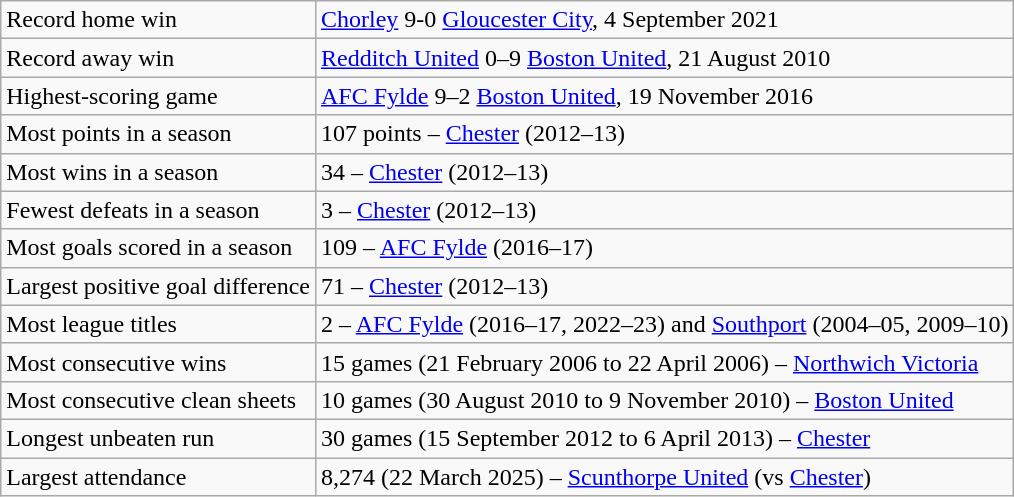<table class="wikitable">
<tr>
<td>Record home win</td>
<td><a href='#'>Chorley</a> 9-0 <a href='#'>Gloucester City</a>, 4 September 2021</td>
</tr>
<tr>
<td>Record away win</td>
<td><a href='#'>Redditch United</a> 0–9 <a href='#'>Boston United</a>, 21 August 2010</td>
</tr>
<tr>
<td>Highest-scoring game</td>
<td><a href='#'>AFC Fylde</a> 9–2 <a href='#'>Boston United</a>, 19 November 2016</td>
</tr>
<tr>
<td>Most points in a season</td>
<td>107 points – <a href='#'>Chester</a> (2012–13)</td>
</tr>
<tr>
<td>Most wins in a season</td>
<td>34 – <a href='#'>Chester</a> (2012–13)</td>
</tr>
<tr>
<td>Fewest defeats in a season</td>
<td>3 – <a href='#'>Chester</a> (2012–13)</td>
</tr>
<tr>
<td>Most goals scored in a season</td>
<td>109 – <a href='#'>AFC Fylde</a> (2016–17)</td>
</tr>
<tr>
<td>Largest positive goal difference</td>
<td>71 – <a href='#'>Chester</a> (2012–13)</td>
</tr>
<tr>
<td>Most league titles</td>
<td>2 – <a href='#'>AFC Fylde</a> (2016–17, 2022–23) and <a href='#'>Southport</a> (2004–05, 2009–10)</td>
</tr>
<tr>
<td>Most consecutive wins</td>
<td>15 games (21 February 2006 to 22 April 2006) – <a href='#'>Northwich Victoria</a></td>
</tr>
<tr>
<td>Most consecutive clean sheets</td>
<td>10 games (30 August 2010 to 9 November 2010) – <a href='#'>Boston United</a></td>
</tr>
<tr>
<td>Longest unbeaten run</td>
<td>30 games (15 September 2012 to 6 April 2013) – <a href='#'>Chester</a></td>
</tr>
<tr>
<td>Largest attendance</td>
<td>8,274 (22 March 2025) – <a href='#'>Scunthorpe United</a> (vs <a href='#'>Chester</a>)</td>
</tr>
</table>
